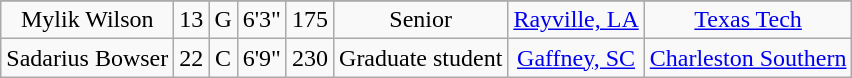<table class="wikitable sortable" style="text-align: center">
<tr align=center>
</tr>
<tr>
<td>Mylik Wilson</td>
<td>13</td>
<td>G</td>
<td>6'3"</td>
<td>175</td>
<td>Senior</td>
<td><a href='#'>Rayville, LA</a></td>
<td><a href='#'>Texas Tech</a></td>
</tr>
<tr>
<td>Sadarius Bowser</td>
<td>22</td>
<td>C</td>
<td>6'9"</td>
<td>230</td>
<td>Graduate student</td>
<td><a href='#'>Gaffney, SC</a></td>
<td><a href='#'>Charleston Southern</a></td>
</tr>
</table>
